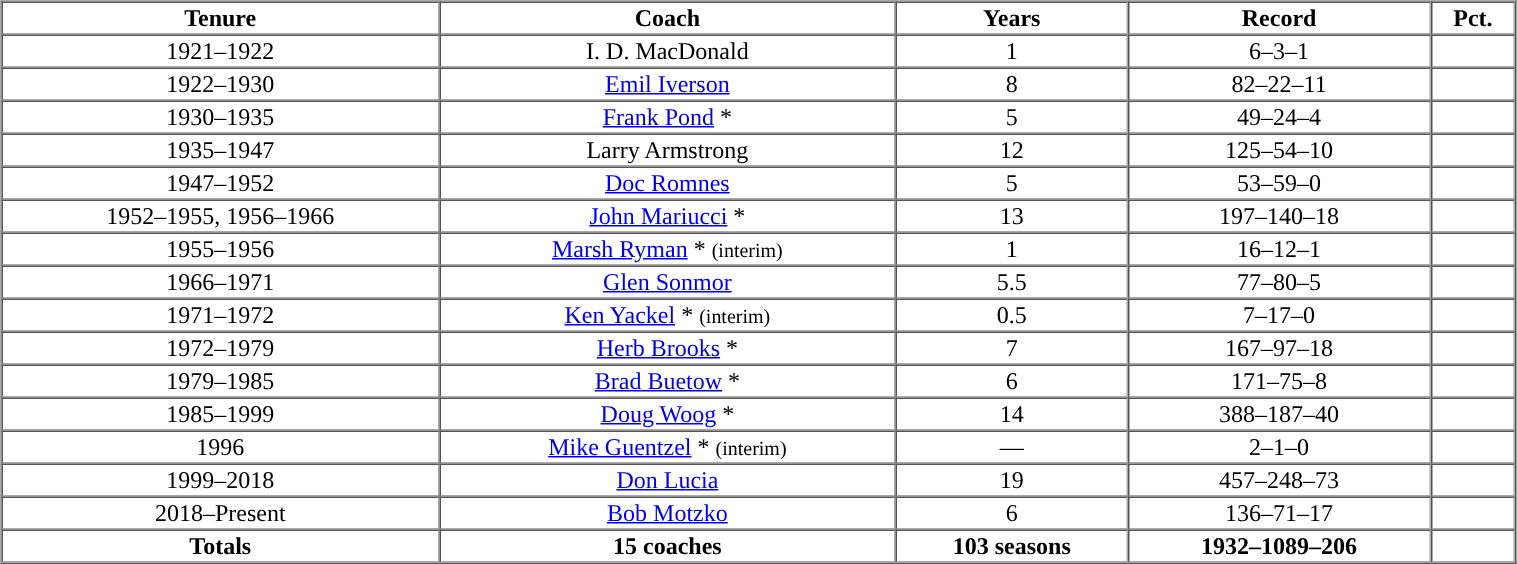<table cellpadding="1" border="1" cellspacing="0" style="width:80%;">
<tr>
<th>Tenure</th>
<th>Coach</th>
<th>Years</th>
<th>Record</th>
<th>Pct.</th>
</tr>
<tr align="center">
<td>1921–1922</td>
<td>I. D. MacDonald</td>
<td>1</td>
<td>6–3–1</td>
<td></td>
</tr>
<tr align="center">
<td>1922–1930</td>
<td><a href='#'>Emil Iverson</a></td>
<td>8</td>
<td>82–22–11</td>
<td></td>
</tr>
<tr align="center">
<td>1930–1935</td>
<td><a href='#'>Frank Pond</a> *</td>
<td>5</td>
<td>49–24–4</td>
<td></td>
</tr>
<tr align="center">
<td>1935–1947</td>
<td>Larry Armstrong</td>
<td>12</td>
<td>125–54–10</td>
<td></td>
</tr>
<tr align="center">
<td>1947–1952</td>
<td><a href='#'>Doc Romnes</a></td>
<td>5</td>
<td>53–59–0</td>
<td></td>
</tr>
<tr align="center">
<td>1952–1955, 1956–1966</td>
<td><a href='#'>John Mariucci</a> *</td>
<td>13</td>
<td>197–140–18</td>
<td></td>
</tr>
<tr align="center">
<td>1955–1956</td>
<td><a href='#'>Marsh Ryman</a> *  <small>(interim)</small></td>
<td>1</td>
<td>16–12–1</td>
<td></td>
</tr>
<tr align="center">
<td>1966–1971</td>
<td><a href='#'>Glen Sonmor</a></td>
<td>5.5</td>
<td>77–80–5</td>
<td></td>
</tr>
<tr align="center">
<td>1971–1972</td>
<td><a href='#'>Ken Yackel</a> *  <small>(interim)</small></td>
<td>0.5</td>
<td>7–17–0</td>
<td></td>
</tr>
<tr align="center">
<td>1972–1979</td>
<td><a href='#'>Herb Brooks</a> *</td>
<td>7</td>
<td>167–97–18</td>
<td></td>
</tr>
<tr align="center">
<td>1979–1985</td>
<td><a href='#'>Brad Buetow</a> *</td>
<td>6</td>
<td>171–75–8</td>
<td></td>
</tr>
<tr align="center">
<td>1985–1999</td>
<td><a href='#'>Doug Woog</a> *</td>
<td>14</td>
<td>388–187–40</td>
<td></td>
</tr>
<tr align="center">
<td>1996</td>
<td><a href='#'>Mike Guentzel</a> *  <small>(interim)</small></td>
<td>—</td>
<td>2–1–0</td>
<td></td>
</tr>
<tr align="center">
<td>1999–2018</td>
<td><a href='#'>Don Lucia</a></td>
<td>19</td>
<td>457–248–73</td>
<td></td>
</tr>
<tr align=center>
<td>2018–Present</td>
<td><a href='#'>Bob Motzko</a></td>
<td>6</td>
<td>136–71–17</td>
<td></td>
</tr>
<tr align=center>
<th>Totals</th>
<th>15 coaches</th>
<th>103 seasons</th>
<th>1932–1089–206</th>
<th></th>
</tr>
</table>
